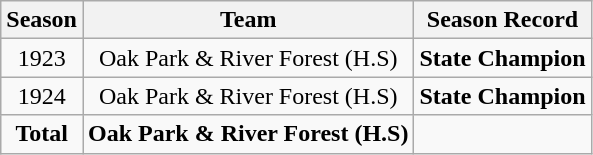<table class="wikitable">
<tr>
<th>Season</th>
<th>Team</th>
<th>Season Record</th>
</tr>
<tr align="center" bgcolor="">
<td>1923</td>
<td>Oak Park & River Forest (H.S)</td>
<td><strong>State Champion</strong></td>
</tr>
<tr align="center" bgcolor="">
<td>1924</td>
<td>Oak Park & River Forest (H.S)</td>
<td><strong>State Champion</strong></td>
</tr>
<tr align="center" bgcolor=""|- bgcolor="#CCCCCC">
<td><strong>Total</strong></td>
<td><strong>Oak Park & River Forest (H.S)</strong></td>
<td></td>
</tr>
</table>
